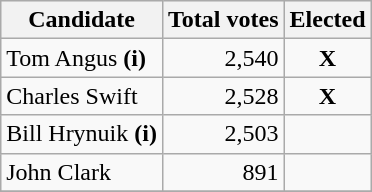<table class="wikitable">
<tr bgcolor="#EEEEEE">
<th align="left">Candidate</th>
<th align="right">Total votes</th>
<th align="right">Elected</th>
</tr>
<tr>
<td align="left">Tom Angus <strong>(i)</strong></td>
<td align="right">2,540</td>
<td align="center"><strong>X</strong></td>
</tr>
<tr>
<td align="left">Charles Swift</td>
<td align="right">2,528</td>
<td align="center"><strong>X</strong></td>
</tr>
<tr>
<td align="left">Bill Hrynuik <strong>(i)</strong></td>
<td align="right">2,503</td>
<td align="center"></td>
</tr>
<tr>
<td align="left">John Clark</td>
<td align="right">891</td>
<td align="center"></td>
</tr>
<tr>
</tr>
</table>
